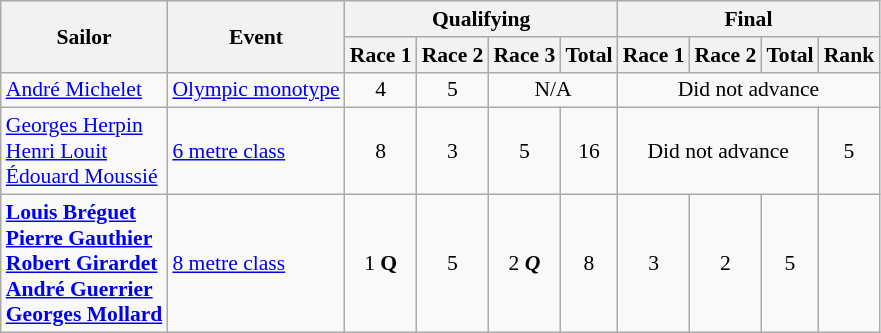<table class=wikitable style="font-size:90%">
<tr>
<th rowspan=2>Sailor</th>
<th rowspan=2>Event</th>
<th colspan=4>Qualifying</th>
<th colspan=4>Final</th>
</tr>
<tr>
<th>Race 1</th>
<th>Race 2</th>
<th>Race 3</th>
<th>Total</th>
<th>Race 1</th>
<th>Race 2</th>
<th>Total</th>
<th>Rank</th>
</tr>
<tr>
<td><a href='#'>André Michelet</a></td>
<td><a href='#'>Olympic monotype</a></td>
<td align=center>4</td>
<td align=center>5</td>
<td align=center colspan=2>N/A</td>
<td align=center colspan=4>Did not advance</td>
</tr>
<tr>
<td><a href='#'>Georges Herpin</a> <br> <a href='#'>Henri Louit</a> <br> <a href='#'>Édouard Moussié</a></td>
<td><a href='#'>6 metre class</a></td>
<td align=center>8</td>
<td align=center>3</td>
<td align=center>5</td>
<td align=center>16</td>
<td align=center colspan=3>Did not advance</td>
<td align=center>5</td>
</tr>
<tr>
<td><strong><a href='#'>Louis Bréguet</a> <br> <a href='#'>Pierre Gauthier</a> <br> <a href='#'>Robert Girardet</a> <br> <a href='#'>André Guerrier</a> <br> <a href='#'>Georges Mollard</a></strong></td>
<td><a href='#'>8 metre class</a></td>
<td align=center>1 <strong>Q</strong></td>
<td align=center>5</td>
<td align=center>2 <strong><em>Q</em></strong></td>
<td align=center>8</td>
<td align=center>3</td>
<td align=center>2</td>
<td align=center>5</td>
<td align=center></td>
</tr>
</table>
